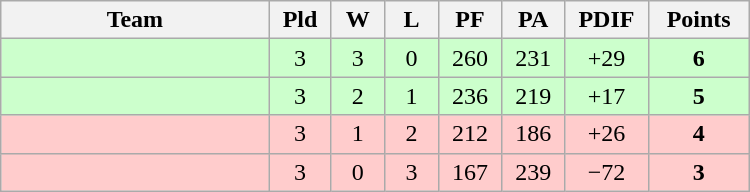<table class=wikitable style="text-align:center" width=500>
<tr>
<th width=25%>Team</th>
<th width=5%>Pld</th>
<th width=5%>W</th>
<th width=5%>L</th>
<th width=5%>PF</th>
<th width=5%>PA</th>
<th width=5%>PDIF</th>
<th width=8%>Points</th>
</tr>
<tr bgcolor=ccffcc>
<td align="left"></td>
<td>3</td>
<td>3</td>
<td>0</td>
<td>260</td>
<td>231</td>
<td>+29</td>
<td><strong>6</strong></td>
</tr>
<tr bgcolor=ccffcc>
<td align="left"></td>
<td>3</td>
<td>2</td>
<td>1</td>
<td>236</td>
<td>219</td>
<td>+17</td>
<td><strong>5</strong></td>
</tr>
<tr bgcolor=ffcccc>
<td align="left"></td>
<td>3</td>
<td>1</td>
<td>2</td>
<td>212</td>
<td>186</td>
<td>+26</td>
<td><strong>4</strong></td>
</tr>
<tr bgcolor=ffcccc>
<td align="left"></td>
<td>3</td>
<td>0</td>
<td>3</td>
<td>167</td>
<td>239</td>
<td>−72</td>
<td><strong>3</strong></td>
</tr>
</table>
